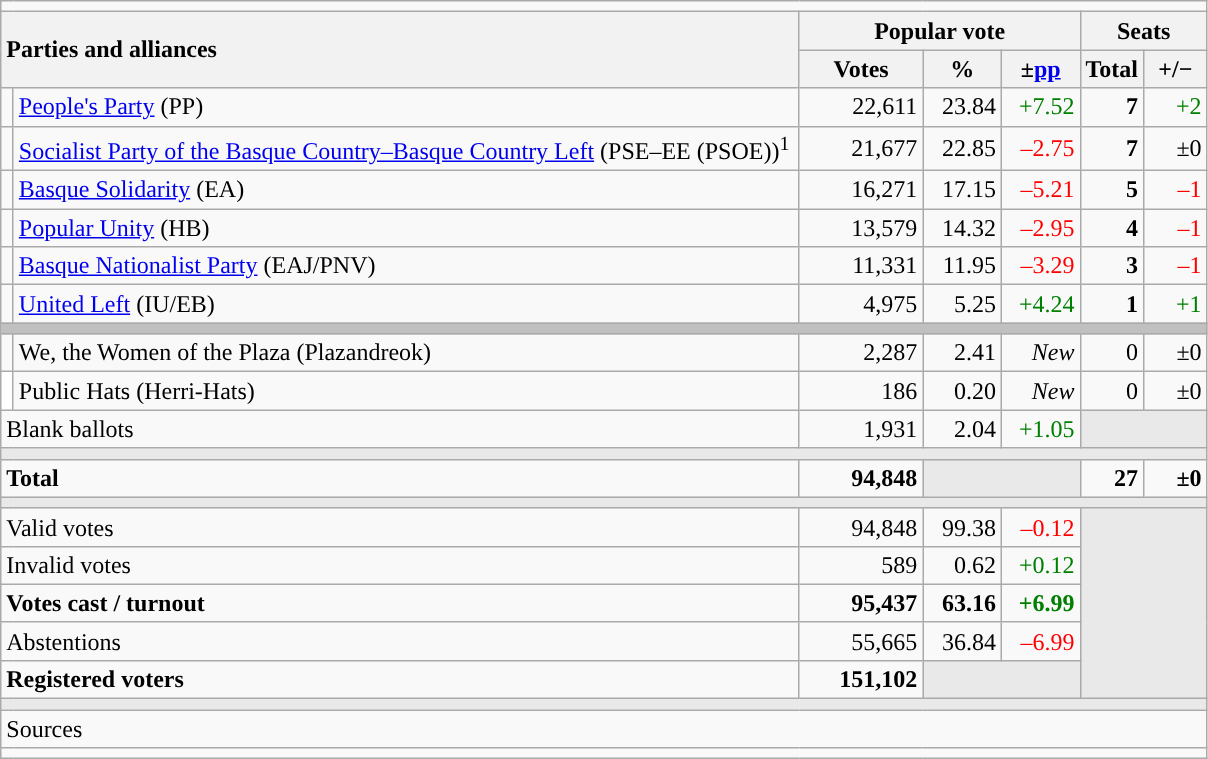<table class="wikitable" style="text-align:right;">
<tr>
<td colspan="7"></td>
</tr>
<tr>
<th style="text-align:left;" rowspan="2" colspan="2" width="525">Parties and alliances</th>
<th colspan="3">Popular vote</th>
<th colspan="2">Seats</th>
</tr>
<tr>
<th width="75">Votes</th>
<th width="45">%</th>
<th width="45">±<a href='#'>pp</a></th>
<th width="35">Total</th>
<th width="35">+/−</th>
</tr>
<tr>
<td width="1" style="color:inherit;background:"></td>
<td align="left"><a href='#'>People's Party</a> (PP)</td>
<td>22,611</td>
<td>23.84</td>
<td style="color:green;">+7.52</td>
<td><strong>7</strong></td>
<td style="color:green;">+2</td>
</tr>
<tr>
<td style="color:inherit;background:"></td>
<td align="left"><a href='#'>Socialist Party of the Basque Country–Basque Country Left</a> (PSE–EE (PSOE))<sup>1</sup></td>
<td>21,677</td>
<td>22.85</td>
<td style="color:red;">–2.75</td>
<td><strong>7</strong></td>
<td>±0</td>
</tr>
<tr>
<td style="color:inherit;background:"></td>
<td align="left"><a href='#'>Basque Solidarity</a> (EA)</td>
<td>16,271</td>
<td>17.15</td>
<td style="color:red;">–5.21</td>
<td><strong>5</strong></td>
<td style="color:red;">–1</td>
</tr>
<tr>
<td style="color:inherit;background:"></td>
<td align="left"><a href='#'>Popular Unity</a> (HB)</td>
<td>13,579</td>
<td>14.32</td>
<td style="color:red;">–2.95</td>
<td><strong>4</strong></td>
<td style="color:red;">–1</td>
</tr>
<tr>
<td style="color:inherit;background:"></td>
<td align="left"><a href='#'>Basque Nationalist Party</a> (EAJ/PNV)</td>
<td>11,331</td>
<td>11.95</td>
<td style="color:red;">–3.29</td>
<td><strong>3</strong></td>
<td style="color:red;">–1</td>
</tr>
<tr>
<td style="color:inherit;background:"></td>
<td align="left"><a href='#'>United Left</a> (IU/EB)</td>
<td>4,975</td>
<td>5.25</td>
<td style="color:green;">+4.24</td>
<td><strong>1</strong></td>
<td style="color:green;">+1</td>
</tr>
<tr>
<td colspan="7" bgcolor="#C0C0C0"></td>
</tr>
<tr>
<td style="color:inherit;background:"></td>
<td align="left">We, the Women of the Plaza (Plazandreok)</td>
<td>2,287</td>
<td>2.41</td>
<td><em>New</em></td>
<td>0</td>
<td>±0</td>
</tr>
<tr>
<td bgcolor="white"></td>
<td align="left">Public Hats (Herri-Hats)</td>
<td>186</td>
<td>0.20</td>
<td><em>New</em></td>
<td>0</td>
<td>±0</td>
</tr>
<tr>
<td align="left" colspan="2">Blank ballots</td>
<td>1,931</td>
<td>2.04</td>
<td style="color:green;">+1.05</td>
<td bgcolor="#E9E9E9" colspan="2"></td>
</tr>
<tr>
<td colspan="7" bgcolor="#E9E9E9"></td>
</tr>
<tr style="font-weight:bold;">
<td align="left" colspan="2">Total</td>
<td>94,848</td>
<td bgcolor="#E9E9E9" colspan="2"></td>
<td>27</td>
<td>±0</td>
</tr>
<tr>
<td colspan="7" bgcolor="#E9E9E9"></td>
</tr>
<tr>
<td align="left" colspan="2">Valid votes</td>
<td>94,848</td>
<td>99.38</td>
<td style="color:red;">–0.12</td>
<td bgcolor="#E9E9E9" colspan="2" rowspan="5"></td>
</tr>
<tr>
<td align="left" colspan="2">Invalid votes</td>
<td>589</td>
<td>0.62</td>
<td style="color:green;">+0.12</td>
</tr>
<tr style="font-weight:bold;">
<td align="left" colspan="2">Votes cast / turnout</td>
<td>95,437</td>
<td>63.16</td>
<td style="color:green;">+6.99</td>
</tr>
<tr>
<td align="left" colspan="2">Abstentions</td>
<td>55,665</td>
<td>36.84</td>
<td style="color:red;">–6.99</td>
</tr>
<tr style="font-weight:bold;">
<td align="left" colspan="2">Registered voters</td>
<td>151,102</td>
<td bgcolor="#E9E9E9" colspan="2"></td>
</tr>
<tr>
<td colspan="7" bgcolor="#E9E9E9"></td>
</tr>
<tr>
<td align="left" colspan="7">Sources</td>
</tr>
<tr>
<td colspan="7" style="text-align:left; max-width:790px;"></td>
</tr>
</table>
